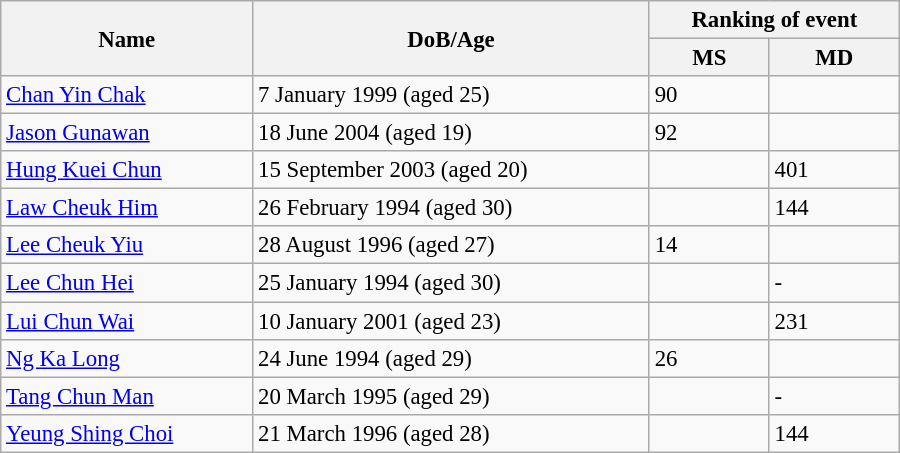<table class="wikitable" style="width:600px; font-size:95%;">
<tr>
<th rowspan="2" align="left">Name</th>
<th rowspan="2" align="left">DoB/Age</th>
<th colspan="2" align="center">Ranking of event</th>
</tr>
<tr>
<th align="center">MS</th>
<th align="center">MD</th>
</tr>
<tr>
<td align="left"><a href='#'>Chan Yin Chak</a></td>
<td align="left">7 January 1999 (aged 25)</td>
<td>90</td>
<td></td>
</tr>
<tr>
<td align="left"><a href='#'>Jason Gunawan</a></td>
<td align="left">18 June 2004 (aged 19)</td>
<td>92</td>
<td></td>
</tr>
<tr>
<td align="left"><a href='#'>Hung Kuei Chun</a></td>
<td align="left">15 September 2003 (aged 20)</td>
<td></td>
<td>401</td>
</tr>
<tr>
<td align="left"><a href='#'>Law Cheuk Him</a></td>
<td align="left">26 February 1994 (aged 30)</td>
<td></td>
<td>144</td>
</tr>
<tr>
<td align="left"><a href='#'>Lee Cheuk Yiu</a></td>
<td align="left">28 August 1996 (aged 27)</td>
<td>14</td>
<td></td>
</tr>
<tr>
<td align="left"><a href='#'>Lee Chun Hei</a></td>
<td align="left">25 January 1994 (aged 30)</td>
<td></td>
<td>-</td>
</tr>
<tr>
<td align="left"><a href='#'>Lui Chun Wai</a></td>
<td align="left">10 January 2001 (aged 23)</td>
<td></td>
<td>231</td>
</tr>
<tr>
<td align="left"><a href='#'>Ng Ka Long</a></td>
<td align="left">24 June 1994 (aged 29)</td>
<td>26</td>
<td></td>
</tr>
<tr>
<td align="left"><a href='#'>Tang Chun Man</a></td>
<td align="left">20 March 1995 (aged 29)</td>
<td></td>
<td>-</td>
</tr>
<tr>
<td align="left"><a href='#'>Yeung Shing Choi</a></td>
<td align="left">21 March 1996 (aged 28)</td>
<td></td>
<td>144</td>
</tr>
</table>
